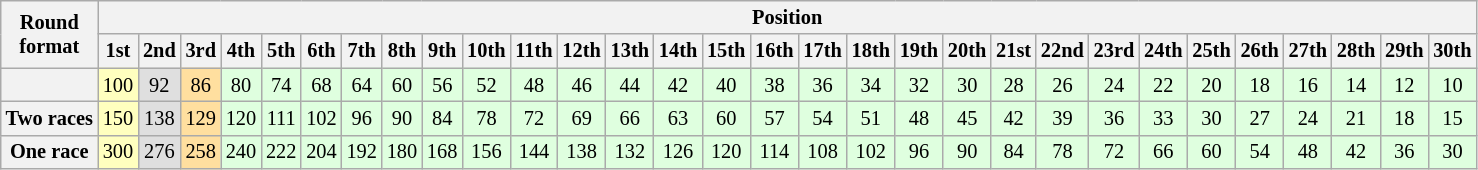<table class="wikitable" style="font-size:85%; text-align:center">
<tr>
<th rowspan=2>Round<br>format</th>
<th colspan=30>Position</th>
</tr>
<tr>
<th>1st</th>
<th>2nd</th>
<th>3rd</th>
<th>4th</th>
<th>5th</th>
<th>6th</th>
<th>7th</th>
<th>8th</th>
<th>9th</th>
<th>10th</th>
<th>11th</th>
<th>12th</th>
<th>13th</th>
<th>14th</th>
<th>15th</th>
<th>16th</th>
<th>17th</th>
<th>18th</th>
<th>19th</th>
<th>20th</th>
<th>21st</th>
<th>22nd</th>
<th>23rd</th>
<th>24th</th>
<th>25th</th>
<th>26th</th>
<th>27th</th>
<th>28th</th>
<th>29th</th>
<th>30th</th>
</tr>
<tr>
<th></th>
<td style="background:#ffffbf;">100</td>
<td style="background:#dfdfdf;">92</td>
<td style="background:#ffdf9f;">86</td>
<td style="background:#dfffdf;">80</td>
<td style="background:#dfffdf;">74</td>
<td style="background:#dfffdf;">68</td>
<td style="background:#dfffdf;">64</td>
<td style="background:#dfffdf;">60</td>
<td style="background:#dfffdf;">56</td>
<td style="background:#dfffdf;">52</td>
<td style="background:#dfffdf;">48</td>
<td style="background:#dfffdf;">46</td>
<td style="background:#dfffdf;">44</td>
<td style="background:#dfffdf;">42</td>
<td style="background:#dfffdf;">40</td>
<td style="background:#dfffdf;">38</td>
<td style="background:#dfffdf;">36</td>
<td style="background:#dfffdf;">34</td>
<td style="background:#dfffdf;">32</td>
<td style="background:#dfffdf;">30</td>
<td style="background:#dfffdf;">28</td>
<td style="background:#dfffdf;">26</td>
<td style="background:#dfffdf;">24</td>
<td style="background:#dfffdf;">22</td>
<td style="background:#dfffdf;">20</td>
<td style="background:#dfffdf;">18</td>
<td style="background:#dfffdf;">16</td>
<td style="background:#dfffdf;">14</td>
<td style="background:#dfffdf;">12</td>
<td style="background:#dfffdf;">10</td>
</tr>
<tr>
<th>Two races</th>
<td style="background:#ffffbf;">150</td>
<td style="background:#dfdfdf;">138</td>
<td style="background:#ffdf9f;">129</td>
<td style="background:#dfffdf;">120</td>
<td style="background:#dfffdf;">111</td>
<td style="background:#dfffdf;">102</td>
<td style="background:#dfffdf;">96</td>
<td style="background:#dfffdf;">90</td>
<td style="background:#dfffdf;">84</td>
<td style="background:#dfffdf;">78</td>
<td style="background:#dfffdf;">72</td>
<td style="background:#dfffdf;">69</td>
<td style="background:#dfffdf;">66</td>
<td style="background:#dfffdf;">63</td>
<td style="background:#dfffdf;">60</td>
<td style="background:#dfffdf;">57</td>
<td style="background:#dfffdf;">54</td>
<td style="background:#dfffdf;">51</td>
<td style="background:#dfffdf;">48</td>
<td style="background:#dfffdf;">45</td>
<td style="background:#dfffdf;">42</td>
<td style="background:#dfffdf;">39</td>
<td style="background:#dfffdf;">36</td>
<td style="background:#dfffdf;">33</td>
<td style="background:#dfffdf;">30</td>
<td style="background:#dfffdf;">27</td>
<td style="background:#dfffdf;">24</td>
<td style="background:#dfffdf;">21</td>
<td style="background:#dfffdf;">18</td>
<td style="background:#dfffdf;">15</td>
</tr>
<tr>
<th>One race</th>
<td style="background:#ffffbf;">300</td>
<td style="background:#dfdfdf;">276</td>
<td style="background:#ffdf9f;">258</td>
<td style="background:#dfffdf;">240</td>
<td style="background:#dfffdf;">222</td>
<td style="background:#dfffdf;">204</td>
<td style="background:#dfffdf;">192</td>
<td style="background:#dfffdf;">180</td>
<td style="background:#dfffdf;">168</td>
<td style="background:#dfffdf;">156</td>
<td style="background:#dfffdf;">144</td>
<td style="background:#dfffdf;">138</td>
<td style="background:#dfffdf;">132</td>
<td style="background:#dfffdf;">126</td>
<td style="background:#dfffdf;">120</td>
<td style="background:#dfffdf;">114</td>
<td style="background:#dfffdf;">108</td>
<td style="background:#dfffdf;">102</td>
<td style="background:#dfffdf;">96</td>
<td style="background:#dfffdf;">90</td>
<td style="background:#dfffdf;">84</td>
<td style="background:#dfffdf;">78</td>
<td style="background:#dfffdf;">72</td>
<td style="background:#dfffdf;">66</td>
<td style="background:#dfffdf;">60</td>
<td style="background:#dfffdf;">54</td>
<td style="background:#dfffdf;">48</td>
<td style="background:#dfffdf;">42</td>
<td style="background:#dfffdf;">36</td>
<td style="background:#dfffdf;">30</td>
</tr>
</table>
